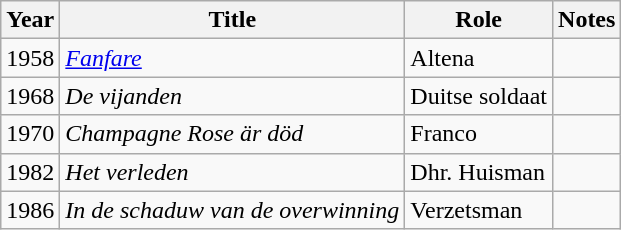<table class="wikitable">
<tr>
<th>Year</th>
<th>Title</th>
<th>Role</th>
<th>Notes</th>
</tr>
<tr>
<td>1958</td>
<td><em><a href='#'>Fanfare</a></em></td>
<td>Altena</td>
<td></td>
</tr>
<tr>
<td>1968</td>
<td><em>De vijanden</em></td>
<td>Duitse soldaat</td>
<td></td>
</tr>
<tr>
<td>1970</td>
<td><em>Champagne Rose är död</em></td>
<td>Franco</td>
<td></td>
</tr>
<tr>
<td>1982</td>
<td><em>Het verleden</em></td>
<td>Dhr. Huisman</td>
<td></td>
</tr>
<tr>
<td>1986</td>
<td><em>In de schaduw van de overwinning</em></td>
<td>Verzetsman</td>
<td></td>
</tr>
</table>
